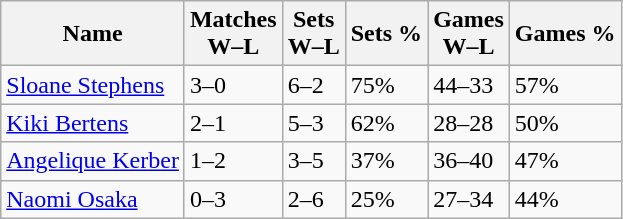<table class="wikitable">
<tr>
<th>Name</th>
<th>Matches<br>W–L</th>
<th>Sets<br>W–L</th>
<th>Sets %</th>
<th>Games<br>W–L</th>
<th>Games %</th>
</tr>
<tr>
<td> <a href='#'>Sloane Stephens</a></td>
<td>3–0</td>
<td>6–2</td>
<td>75%</td>
<td>44–33</td>
<td>57%</td>
</tr>
<tr>
<td> <a href='#'>Kiki Bertens</a></td>
<td>2–1</td>
<td>5–3</td>
<td>62%</td>
<td>28–28</td>
<td>50%</td>
</tr>
<tr>
<td> <a href='#'>Angelique Kerber</a></td>
<td>1–2</td>
<td>3–5</td>
<td>37%</td>
<td>36–40</td>
<td>47%</td>
</tr>
<tr>
<td> <a href='#'>Naomi Osaka</a></td>
<td>0–3</td>
<td>2–6</td>
<td>25%</td>
<td>27–34</td>
<td>44%</td>
</tr>
</table>
